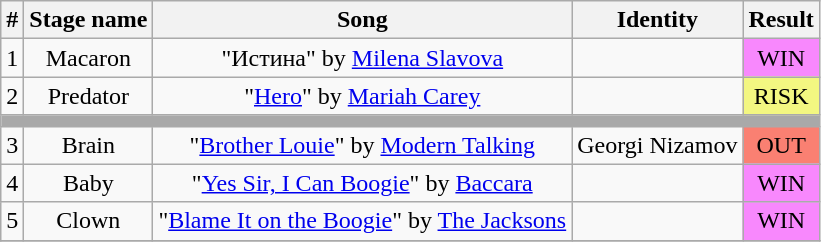<table class="wikitable plainrowheaders" style="text-align: center;">
<tr>
<th>#</th>
<th>Stage name</th>
<th>Song</th>
<th>Identity</th>
<th>Result</th>
</tr>
<tr>
<td>1</td>
<td>Macaron</td>
<td>"Истина" by <a href='#'>Milena Slavova</a></td>
<td></td>
<td bgcolor="#F888FD">WIN</td>
</tr>
<tr>
<td>2</td>
<td>Predator</td>
<td>"<a href='#'>Hero</a>" by <a href='#'>Mariah Carey</a></td>
<td></td>
<td bgcolor="#F3F781">RISK</td>
</tr>
<tr>
<td colspan="5" style="background:darkgray"></td>
</tr>
<tr>
<td>3</td>
<td>Brain</td>
<td>"<a href='#'>Brother Louie</a>" by <a href='#'>Modern Talking</a></td>
<td>Georgi Nizamov</td>
<td bgcolor=salmon>OUT</td>
</tr>
<tr>
<td>4</td>
<td>Baby</td>
<td>"<a href='#'>Yes Sir, I Can Boogie</a>" by <a href='#'>Baccara</a></td>
<td></td>
<td bgcolor="#F888FD">WIN</td>
</tr>
<tr>
<td>5</td>
<td>Clown</td>
<td>"<a href='#'>Blame It on the Boogie</a>" by <a href='#'>The Jacksons</a></td>
<td></td>
<td bgcolor="#F888FD">WIN</td>
</tr>
<tr>
</tr>
</table>
